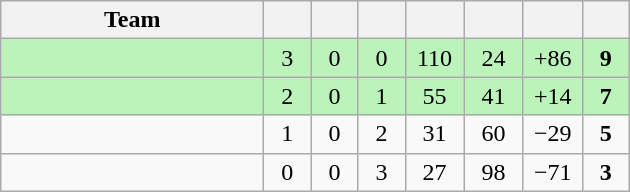<table class="wikitable" style="text-align:center;">
<tr>
<th style="width:10.5em;">Team</th>
<th style="width:1.5em;"></th>
<th style="width:1.5em;"></th>
<th style="width:1.5em;"></th>
<th style="width:2.0em;"></th>
<th style="width:2.0em;"></th>
<th style="width:2.0em;"></th>
<th style="width:1.5em;"></th>
</tr>
<tr bgcolor=#BBF3BB>
<td align="left"></td>
<td>3</td>
<td>0</td>
<td>0</td>
<td>110</td>
<td>24</td>
<td>+86</td>
<td><strong>9</strong></td>
</tr>
<tr bgcolor=#BBF3BB>
<td align="left"></td>
<td>2</td>
<td>0</td>
<td>1</td>
<td>55</td>
<td>41</td>
<td>+14</td>
<td><strong>7</strong></td>
</tr>
<tr>
<td align="left"></td>
<td>1</td>
<td>0</td>
<td>2</td>
<td>31</td>
<td>60</td>
<td>−29</td>
<td><strong>5</strong></td>
</tr>
<tr>
<td align="left"></td>
<td>0</td>
<td>0</td>
<td>3</td>
<td>27</td>
<td>98</td>
<td>−71</td>
<td><strong>3</strong></td>
</tr>
</table>
